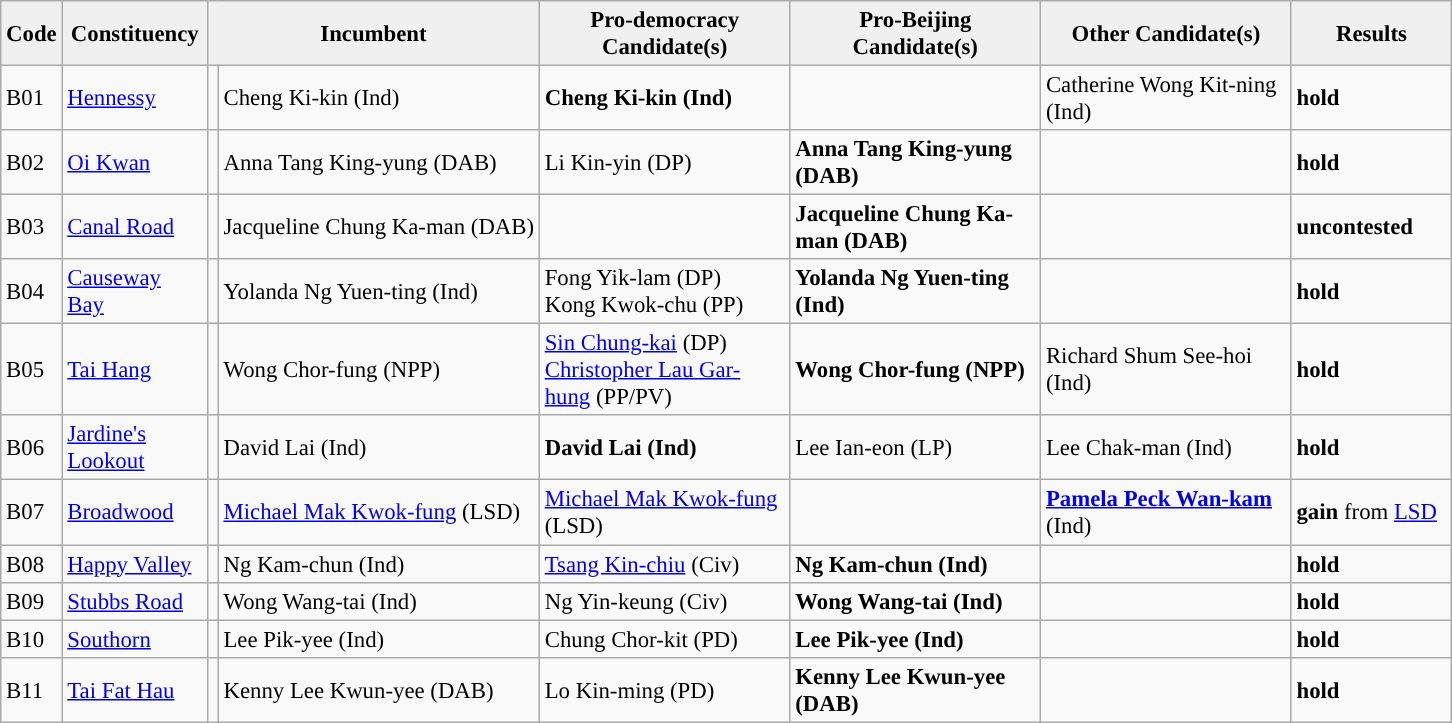<table class="wikitable" style="font-size: 95%;">
<tr>
<th align="center" style="background:#f0f0f0;" width="20px">Code</th>
<th align="center" style="background:#f0f0f0;" width="90px">Constituency</th>
<th align="center" style="background:#f0f0f0;" width="120px" colspan=2>Incumbent</th>
<th align="center" style="background:#f0f0f0;" width="160px">Pro-democracy Candidate(s)</th>
<th align="center" style="background:#f0f0f0;" width="160px">Pro-Beijing Candidate(s)</th>
<th align="center" style="background:#f0f0f0;" width="160px">Other Candidate(s)</th>
<th align="center" style="background:#f0f0f0;" width="100px" colspan="2">Results</th>
</tr>
<tr>
<td>B01</td>
<td><a href='#'>Hennessy</a></td>
<td></td>
<td>Cheng Ki-kin (Ind)</td>
<td><strong>Cheng Ki-kin (Ind)</strong></td>
<td></td>
<td>Catherine Wong Kit-ning (Ind)</td>
<td> <strong>hold</strong></td>
</tr>
<tr>
<td>B02</td>
<td><a href='#'>Oi Kwan</a></td>
<td></td>
<td>Anna Tang King-yung (DAB)</td>
<td>Li Kin-yin (DP)</td>
<td><strong>Anna Tang King-yung (DAB)</strong></td>
<td></td>
<td> <strong>hold</strong></td>
</tr>
<tr>
<td>B03</td>
<td><a href='#'>Canal Road</a></td>
<td></td>
<td>Jacqueline Chung Ka-man (DAB)</td>
<td></td>
<td><strong>Jacqueline Chung Ka-man (DAB)</strong></td>
<td></td>
<td> <strong>uncontested</strong></td>
</tr>
<tr>
<td>B04</td>
<td><a href='#'>Causeway Bay</a></td>
<td></td>
<td>Yolanda Ng Yuen-ting (Ind)</td>
<td>Fong Yik-lam (DP)<br>Kong Kwok-chu (PP)</td>
<td><strong>Yolanda Ng Yuen-ting (Ind)</strong></td>
<td></td>
<td> <strong>hold</strong></td>
</tr>
<tr>
<td>B05</td>
<td><a href='#'>Tai Hang</a></td>
<td></td>
<td>Wong Chor-fung (NPP)</td>
<td><a href='#'>Sin Chung-kai</a> (DP)<br><a href='#'>Christopher Lau Gar-hung</a> (PP/PV)</td>
<td><strong>Wong Chor-fung (NPP)</strong></td>
<td>Richard Shum See-hoi (Ind)</td>
<td> <strong>hold</strong></td>
</tr>
<tr>
<td>B06</td>
<td><a href='#'>Jardine's Lookout</a></td>
<td></td>
<td>David Lai (Ind)</td>
<td><strong>David Lai (Ind)</strong></td>
<td>Lee Ian-eon (LP)</td>
<td>Lee Chak-man (Ind)</td>
<td> <strong>hold</strong></td>
</tr>
<tr>
<td>B07</td>
<td><a href='#'>Broadwood</a></td>
<td></td>
<td><a href='#'>Michael Mak Kwok-fung</a> (LSD)</td>
<td><a href='#'>Michael Mak Kwok-fung</a> (LSD)</td>
<td></td>
<td><strong><a href='#'>Pamela Peck Wan-kam</a></strong> (Ind)</td>
<td> <strong>gain</strong> from <a href='#'>LSD</a></td>
</tr>
<tr>
<td>B08</td>
<td><a href='#'>Happy Valley</a></td>
<td></td>
<td>Ng Kam-chun (Ind)</td>
<td><a href='#'>Tsang Kin-chiu</a> (Civ)</td>
<td><strong>Ng Kam-chun (Ind)</strong></td>
<td></td>
<td> <strong>hold</strong></td>
</tr>
<tr>
<td>B09</td>
<td><a href='#'>Stubbs Road</a></td>
<td></td>
<td>Wong Wang-tai (Ind)</td>
<td>Ng Yin-keung (Civ)</td>
<td><strong>Wong Wang-tai (Ind) </strong></td>
<td></td>
<td> <strong>hold</strong></td>
</tr>
<tr>
<td>B10</td>
<td><a href='#'>Southorn</a></td>
<td></td>
<td>Lee Pik-yee (Ind)</td>
<td>Chung Chor-kit (PD)</td>
<td><strong>Lee Pik-yee (Ind)</strong></td>
<td></td>
<td> <strong>hold</strong></td>
</tr>
<tr>
<td>B11</td>
<td><a href='#'>Tai Fat Hau</a></td>
<td></td>
<td>Kenny Lee Kwun-yee (DAB)</td>
<td>Lo Kin-ming (PD)</td>
<td><strong>Kenny Lee Kwun-yee (DAB)</strong></td>
<td></td>
<td> <strong>hold</strong></td>
</tr>
</table>
